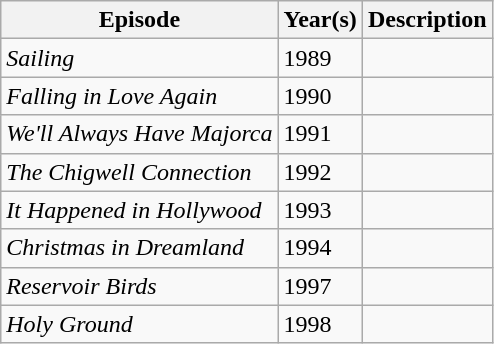<table class="wikitable sortable">
<tr>
<th>Episode</th>
<th>Year(s)</th>
<th>Description</th>
</tr>
<tr>
<td><em>Sailing</em></td>
<td>1989</td>
<td></td>
</tr>
<tr>
<td><em>Falling in Love Again</em></td>
<td>1990</td>
<td></td>
</tr>
<tr>
<td><em>We'll Always Have Majorca</em></td>
<td>1991</td>
<td></td>
</tr>
<tr>
<td><em>The Chigwell Connection</em></td>
<td>1992</td>
<td></td>
</tr>
<tr>
<td><em>It Happened in Hollywood</em></td>
<td>1993</td>
<td></td>
</tr>
<tr>
<td><em>Christmas in Dreamland</em></td>
<td>1994</td>
<td></td>
</tr>
<tr>
<td><em>Reservoir Birds</em></td>
<td>1997</td>
<td></td>
</tr>
<tr>
<td><em>Holy Ground</em></td>
<td>1998</td>
<td></td>
</tr>
</table>
